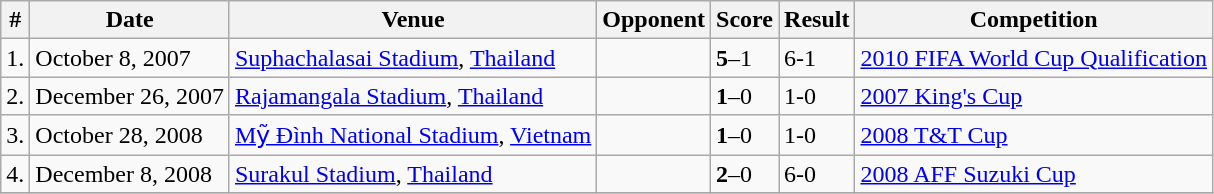<table class="wikitable">
<tr>
<th>#</th>
<th>Date</th>
<th>Venue</th>
<th>Opponent</th>
<th>Score</th>
<th>Result</th>
<th>Competition</th>
</tr>
<tr>
<td>1.</td>
<td>October 8, 2007</td>
<td><a href='#'>Suphachalasai Stadium</a>, <a href='#'>Thailand</a></td>
<td></td>
<td><strong>5</strong>–1</td>
<td>6-1</td>
<td><a href='#'>2010 FIFA World Cup Qualification</a></td>
</tr>
<tr>
<td>2.</td>
<td>December 26, 2007</td>
<td><a href='#'>Rajamangala Stadium</a>, <a href='#'>Thailand</a></td>
<td></td>
<td><strong>1</strong>–0</td>
<td>1-0</td>
<td><a href='#'>2007 King's Cup</a></td>
</tr>
<tr>
<td>3.</td>
<td>October 28, 2008</td>
<td><a href='#'>Mỹ Đình National Stadium</a>, <a href='#'>Vietnam</a></td>
<td></td>
<td><strong>1</strong>–0</td>
<td>1-0</td>
<td><a href='#'>2008 T&T Cup</a></td>
</tr>
<tr>
<td>4.</td>
<td>December 8, 2008</td>
<td><a href='#'>Surakul Stadium</a>, <a href='#'>Thailand</a></td>
<td></td>
<td><strong>2</strong>–0</td>
<td>6-0</td>
<td><a href='#'>2008 AFF Suzuki Cup</a></td>
</tr>
<tr>
</tr>
</table>
